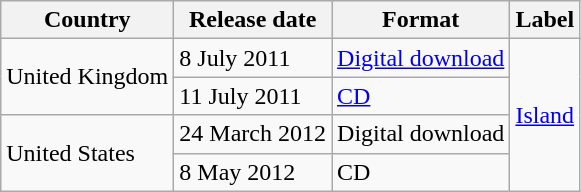<table class="wikitable plainrowheaders">
<tr>
<th scope="col">Country</th>
<th scope="col">Release date</th>
<th scope="col">Format</th>
<th scope="col">Label</th>
</tr>
<tr>
<td rowspan="2">United Kingdom</td>
<td>8 July 2011</td>
<td><a href='#'>Digital download</a></td>
<td rowspan="4"><a href='#'>Island</a></td>
</tr>
<tr>
<td>11 July 2011</td>
<td><a href='#'>CD</a></td>
</tr>
<tr>
<td rowspan="2">United States</td>
<td>24 March 2012</td>
<td>Digital download</td>
</tr>
<tr>
<td>8 May 2012</td>
<td>CD</td>
</tr>
</table>
